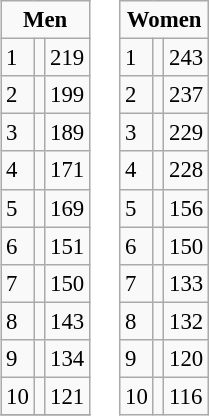<table style="margin: 1em auto;">
<tr ---- valign="top">
<td><br><table class="wikitable" style="font-size: 95%">
<tr>
<td colspan="3" align="center"><strong>Men</strong></td>
</tr>
<tr>
<td>1</td>
<td align="left"></td>
<td>219</td>
</tr>
<tr>
<td>2</td>
<td align="left"></td>
<td>199</td>
</tr>
<tr>
<td>3</td>
<td align="left"></td>
<td>189</td>
</tr>
<tr>
<td>4</td>
<td align="left"></td>
<td>171</td>
</tr>
<tr>
<td>5</td>
<td align="left"></td>
<td>169</td>
</tr>
<tr>
<td>6</td>
<td align="left"></td>
<td>151</td>
</tr>
<tr>
<td>7</td>
<td align="left"></td>
<td>150</td>
</tr>
<tr>
<td>8</td>
<td align="left"></td>
<td>143</td>
</tr>
<tr>
<td>9</td>
<td align="left"></td>
<td>134</td>
</tr>
<tr>
<td>10</td>
<td align="left"></td>
<td>121</td>
</tr>
<tr>
</tr>
</table>
</td>
<td><br><table class="wikitable" style="font-size: 95%">
<tr>
<td colspan="3" align="center"><strong>Women</strong></td>
</tr>
<tr>
<td>1</td>
<td align="left"></td>
<td>243</td>
</tr>
<tr>
<td>2</td>
<td align="left"></td>
<td>237</td>
</tr>
<tr>
<td>3</td>
<td align="left"></td>
<td>229</td>
</tr>
<tr>
<td>4</td>
<td align="left"></td>
<td>228</td>
</tr>
<tr>
<td>5</td>
<td align="left"></td>
<td>156</td>
</tr>
<tr>
<td>6</td>
<td align="left"></td>
<td>150</td>
</tr>
<tr>
<td>7</td>
<td align="left"></td>
<td>133</td>
</tr>
<tr>
<td>8</td>
<td align="left"></td>
<td>132</td>
</tr>
<tr>
<td>9</td>
<td align="left"></td>
<td>120</td>
</tr>
<tr>
<td>10</td>
<td align="left"></td>
<td>116</td>
</tr>
</table>
</td>
<td></td>
</tr>
</table>
